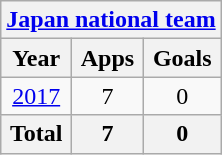<table class="wikitable" style="text-align:center">
<tr>
<th colspan=3><a href='#'>Japan national team</a></th>
</tr>
<tr>
<th>Year</th>
<th>Apps</th>
<th>Goals</th>
</tr>
<tr>
<td><a href='#'>2017</a></td>
<td>7</td>
<td>0</td>
</tr>
<tr>
<th>Total</th>
<th>7</th>
<th>0</th>
</tr>
</table>
